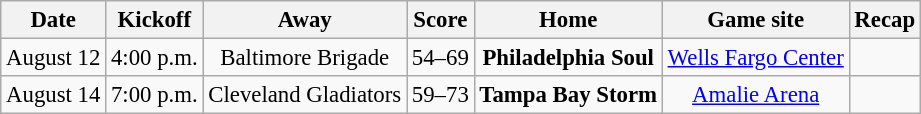<table class="wikitable" style="font-size: 95%;">
<tr>
<th>Date</th>
<th>Kickoff</th>
<th>Away</th>
<th>Score</th>
<th>Home</th>
<th>Game site</th>
<th>Recap</th>
</tr>
<tr>
<td align="center">August 12</td>
<td align="center">4:00 p.m.</td>
<td align="center">Baltimore Brigade</td>
<td align="center">54–69</td>
<td align="center"><strong>Philadelphia Soul</strong></td>
<td align="center"><a href='#'>Wells Fargo Center</a></td>
<td align="center"></td>
</tr>
<tr>
<td align="center">August 14</td>
<td align="center">7:00 p.m.</td>
<td align="center">Cleveland Gladiators</td>
<td align="center">59–73</td>
<td align="center"><strong>Tampa Bay Storm</strong></td>
<td align="center"><a href='#'>Amalie Arena</a></td>
<td align="center"></td>
</tr>
</table>
